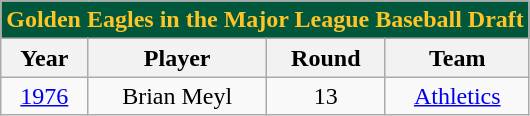<table class="wikitable">
<tr>
<th colspan=4 style="background:#00573C; color:#FFC425">Golden Eagles in the Major League Baseball Draft</th>
</tr>
<tr>
<th>Year</th>
<th>Player</th>
<th>Round</th>
<th>Team</th>
</tr>
<tr valign="center">
<td align="center"><a href='#'>1976</a></td>
<td align="center">Brian Meyl</td>
<td align="center">13</td>
<td align="center"><a href='#'>Athletics</a></td>
</tr>
</table>
